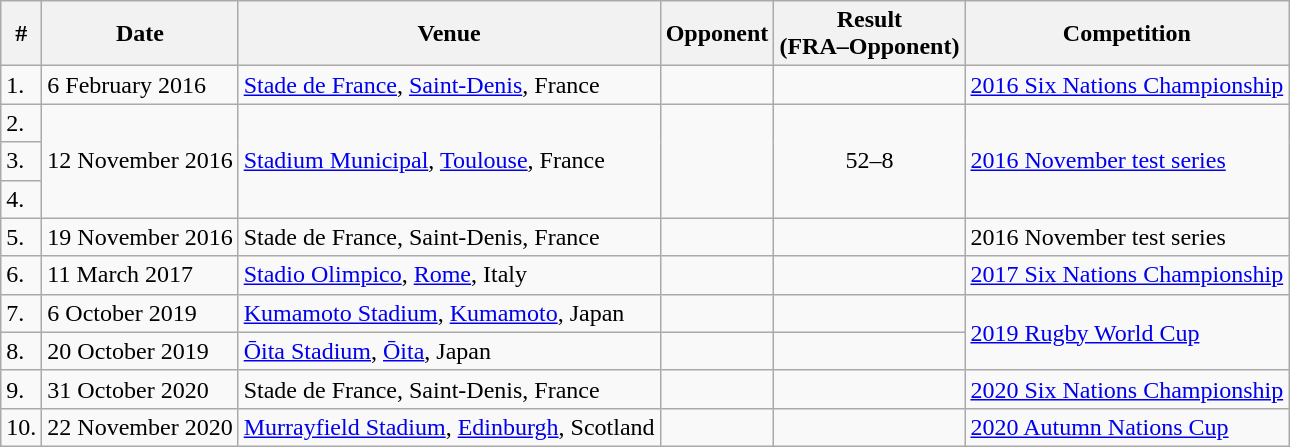<table class="wikitable sortable">
<tr>
<th>#</th>
<th>Date</th>
<th>Venue</th>
<th>Opponent</th>
<th>Result<br>(FRA–Opponent)</th>
<th>Competition</th>
</tr>
<tr>
<td>1.</td>
<td>6 February 2016</td>
<td><a href='#'>Stade de France</a>, <a href='#'>Saint-Denis</a>, France</td>
<td></td>
<td></td>
<td><a href='#'>2016 Six Nations Championship</a></td>
</tr>
<tr>
<td>2.</td>
<td rowspan=3>12 November 2016</td>
<td rowspan=3><a href='#'>Stadium Municipal</a>, <a href='#'>Toulouse</a>, France</td>
<td rowspan="3"></td>
<td rowspan=3 style="text-align:center;">52–8</td>
<td rowspan=3><a href='#'>2016 November test series</a></td>
</tr>
<tr>
<td>3.</td>
</tr>
<tr>
<td>4.</td>
</tr>
<tr>
<td>5.</td>
<td>19 November 2016</td>
<td>Stade de France, Saint-Denis, France</td>
<td></td>
<td></td>
<td>2016 November test series</td>
</tr>
<tr>
<td>6.</td>
<td>11 March 2017</td>
<td><a href='#'>Stadio Olimpico</a>, <a href='#'>Rome</a>, Italy</td>
<td></td>
<td></td>
<td><a href='#'>2017 Six Nations Championship</a></td>
</tr>
<tr>
<td>7.</td>
<td>6 October 2019</td>
<td><a href='#'>Kumamoto Stadium</a>, <a href='#'>Kumamoto</a>, Japan</td>
<td></td>
<td></td>
<td rowspan=2><a href='#'>2019 Rugby World Cup</a></td>
</tr>
<tr>
<td>8.</td>
<td>20 October 2019</td>
<td><a href='#'>Ōita Stadium</a>, <a href='#'>Ōita</a>, Japan</td>
<td></td>
<td></td>
</tr>
<tr>
<td>9.</td>
<td>31 October 2020</td>
<td>Stade de France, Saint-Denis, France</td>
<td></td>
<td></td>
<td><a href='#'>2020 Six Nations Championship</a></td>
</tr>
<tr>
<td>10.</td>
<td>22 November 2020</td>
<td><a href='#'>Murrayfield Stadium</a>, <a href='#'>Edinburgh</a>, Scotland</td>
<td></td>
<td></td>
<td><a href='#'>2020 Autumn Nations Cup</a></td>
</tr>
</table>
